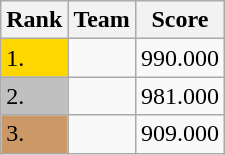<table class="wikitable">
<tr>
<th>Rank</th>
<th>Team</th>
<th>Score</th>
</tr>
<tr>
<td bgcolor="gold">1.</td>
<td></td>
<td>990.000</td>
</tr>
<tr>
<td bgcolor="silver">2.</td>
<td></td>
<td>981.000</td>
</tr>
<tr>
<td bgcolor="#cc9966">3.</td>
<td></td>
<td>909.000</td>
</tr>
</table>
